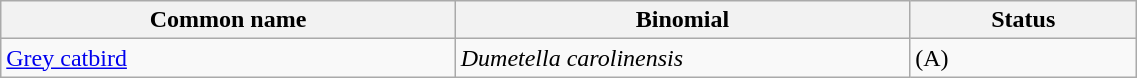<table style="width:60%;" class="wikitable">
<tr>
<th width=40%>Common name</th>
<th width=40%>Binomial</th>
<th width=20%>Status</th>
</tr>
<tr>
<td><a href='#'>Grey catbird</a></td>
<td><em>Dumetella carolinensis</em></td>
<td>(A)</td>
</tr>
</table>
